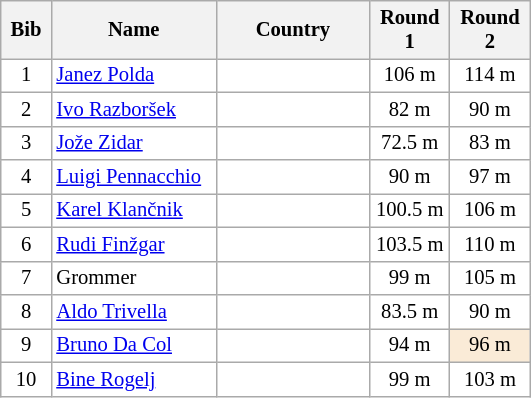<table class="wikitable sortable" style="background:#fff; font-size:86%; width:28%; line-height:16px; border:grey solid 1px; border-collapse:collapse;">
<tr>
<th width="30">Bib</th>
<th width="120">Name</th>
<th width="115">Country</th>
<th width="50">Round 1</th>
<th width="50">Round 2</th>
</tr>
<tr>
<td align=center>1</td>
<td><a href='#'>Janez Polda</a></td>
<td></td>
<td align=center>106 m</td>
<td align=center>114 m</td>
</tr>
<tr>
<td align=center>2</td>
<td><a href='#'>Ivo Razboršek</a></td>
<td></td>
<td align=center>82 m</td>
<td align=center>90 m</td>
</tr>
<tr>
<td align=center>3</td>
<td><a href='#'>Jože Zidar</a></td>
<td></td>
<td align=center>72.5 m</td>
<td align=center>83 m</td>
</tr>
<tr>
<td align=center>4</td>
<td><a href='#'>Luigi Pennacchio</a></td>
<td></td>
<td align=center>90 m</td>
<td align=center>97 m</td>
</tr>
<tr>
<td align=center>5</td>
<td><a href='#'>Karel Klančnik</a></td>
<td></td>
<td align=center>100.5 m</td>
<td align=center>106 m</td>
</tr>
<tr>
<td align=center>6</td>
<td><a href='#'>Rudi Finžgar</a></td>
<td></td>
<td align=center>103.5 m</td>
<td align=center>110 m</td>
</tr>
<tr>
<td align=center>7</td>
<td>Grommer</td>
<td></td>
<td align=center>99 m</td>
<td align=center>105 m</td>
</tr>
<tr>
<td align=center>8</td>
<td><a href='#'>Aldo Trivella</a></td>
<td></td>
<td align=center>83.5 m</td>
<td align=center>90 m</td>
</tr>
<tr>
<td align=center>9</td>
<td><a href='#'>Bruno Da Col</a></td>
<td></td>
<td align=center>94 m</td>
<td align=center bgcolor=#FAEBD7>96 m</td>
</tr>
<tr>
<td align=center>10</td>
<td><a href='#'>Bine Rogelj</a></td>
<td></td>
<td align=center>99 m</td>
<td align=center>103 m</td>
</tr>
</table>
